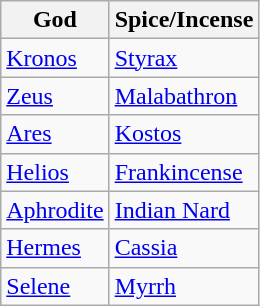<table class="wikitable">
<tr>
<th>God</th>
<th>Spice/Incense</th>
</tr>
<tr>
<td><a href='#'>Kronos</a></td>
<td><a href='#'>Styrax</a></td>
</tr>
<tr>
<td><a href='#'>Zeus</a></td>
<td><a href='#'>Malabathron</a></td>
</tr>
<tr>
<td><a href='#'>Ares</a></td>
<td><a href='#'>Kostos</a></td>
</tr>
<tr>
<td><a href='#'>Helios</a></td>
<td><a href='#'>Frankincense</a></td>
</tr>
<tr>
<td><a href='#'>Aphrodite</a></td>
<td><a href='#'>Indian Nard</a></td>
</tr>
<tr>
<td><a href='#'>Hermes</a></td>
<td><a href='#'>Cassia</a></td>
</tr>
<tr>
<td><a href='#'>Selene</a></td>
<td><a href='#'>Myrrh</a></td>
</tr>
</table>
